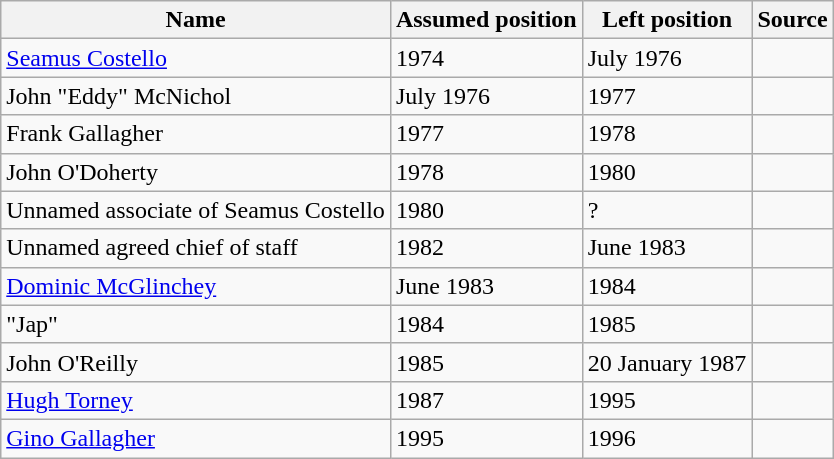<table class="wikitable">
<tr>
<th>Name</th>
<th>Assumed position</th>
<th>Left position</th>
<th>Source</th>
</tr>
<tr>
<td><a href='#'>Seamus Costello</a></td>
<td>1974</td>
<td>July 1976</td>
<td></td>
</tr>
<tr>
<td>John "Eddy" McNichol</td>
<td>July 1976</td>
<td>1977</td>
<td></td>
</tr>
<tr>
<td>Frank Gallagher</td>
<td>1977</td>
<td>1978</td>
<td></td>
</tr>
<tr>
<td>John O'Doherty</td>
<td>1978</td>
<td>1980</td>
<td></td>
</tr>
<tr>
<td>Unnamed associate of Seamus Costello</td>
<td>1980</td>
<td>?</td>
<td></td>
</tr>
<tr>
<td>Unnamed agreed chief of staff</td>
<td>1982</td>
<td>June 1983</td>
<td></td>
</tr>
<tr>
<td><a href='#'>Dominic McGlinchey</a></td>
<td>June 1983</td>
<td>1984</td>
<td></td>
</tr>
<tr>
<td>"Jap"</td>
<td>1984</td>
<td>1985</td>
<td></td>
</tr>
<tr>
<td>John O'Reilly</td>
<td>1985</td>
<td>20 January 1987</td>
<td></td>
</tr>
<tr>
<td><a href='#'>Hugh Torney</a></td>
<td>1987 </td>
<td>1995 </td>
</tr>
<tr>
<td><a href='#'>Gino Gallagher</a></td>
<td>1995 </td>
<td>1996 </td>
<td></td>
</tr>
</table>
